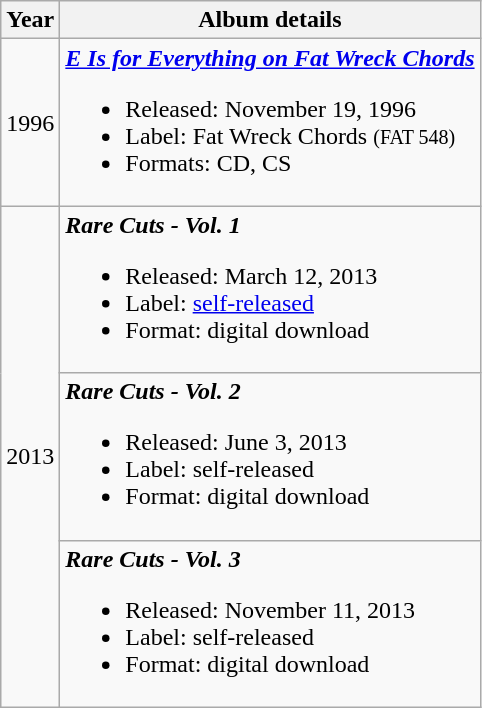<table class="wikitable">
<tr>
<th rowspan="1">Year</th>
<th rowspan="1">Album details</th>
</tr>
<tr>
<td>1996</td>
<td><strong><em><a href='#'>E Is for Everything on Fat Wreck Chords</a></em></strong><br><ul><li>Released: November 19, 1996</li><li>Label: Fat Wreck Chords <small>(FAT 548)</small></li><li>Formats: CD, CS</li></ul></td>
</tr>
<tr>
<td rowspan="3">2013</td>
<td><strong><em>Rare Cuts - Vol. 1</em></strong><br><ul><li>Released: March 12, 2013</li><li>Label: <a href='#'>self-released</a></li><li>Format: digital download</li></ul></td>
</tr>
<tr>
<td><strong><em>Rare Cuts - Vol. 2</em></strong><br><ul><li>Released: June 3, 2013</li><li>Label: self-released</li><li>Format: digital download</li></ul></td>
</tr>
<tr>
<td><strong><em>Rare Cuts - Vol. 3</em></strong><br><ul><li>Released: November 11, 2013</li><li>Label: self-released</li><li>Format: digital download</li></ul></td>
</tr>
</table>
